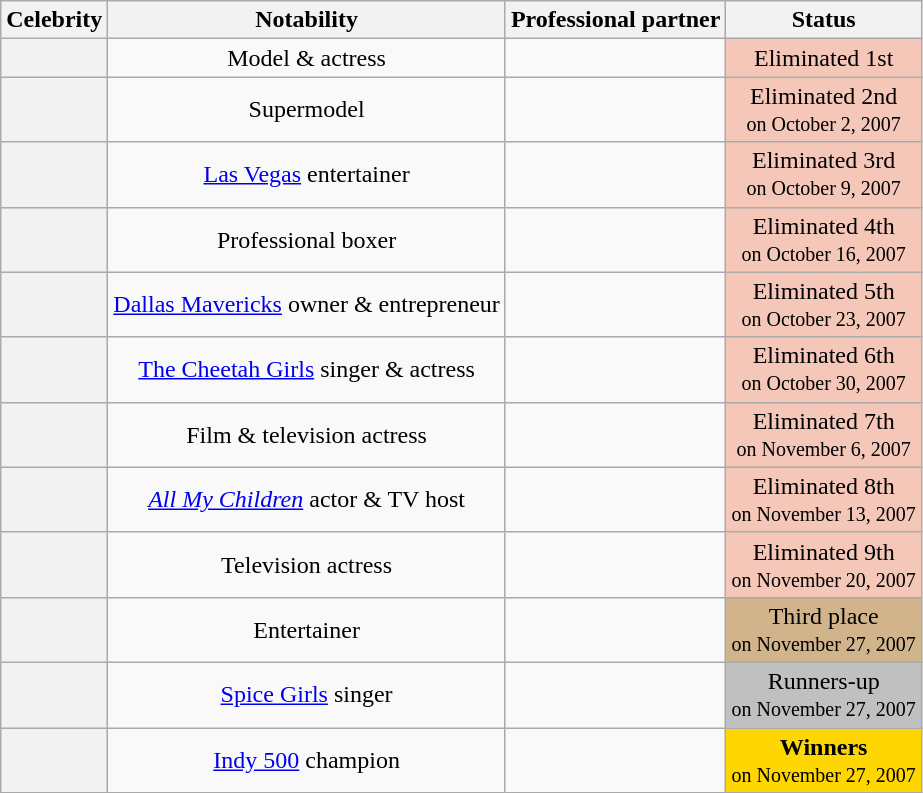<table class="wikitable sortable" style="text-align:center;">
<tr>
<th scope="col">Celebrity</th>
<th scope="col" class="unsortable">Notability</th>
<th scope="col">Professional partner</th>
<th scope="col">Status</th>
</tr>
<tr>
<th scope="row"></th>
<td>Model & actress</td>
<td></td>
<td style="background:#f4c7b8">Eliminated 1st<br><small></small></td>
</tr>
<tr>
<th scope="row"></th>
<td>Supermodel</td>
<td></td>
<td style="background:#f4c7b8">Eliminated 2nd<br><small>on October 2, 2007</small></td>
</tr>
<tr>
<th scope="row"></th>
<td><a href='#'>Las Vegas</a> entertainer</td>
<td></td>
<td style="background:#f4c7b8">Eliminated 3rd<br><small>on October 9, 2007</small></td>
</tr>
<tr>
<th scope="row"></th>
<td>Professional boxer</td>
<td></td>
<td style="background:#f4c7b8">Eliminated 4th<br><small>on October 16, 2007</small></td>
</tr>
<tr>
<th scope="row"></th>
<td><a href='#'>Dallas Mavericks</a> owner & entrepreneur</td>
<td></td>
<td style="background:#f4c7b8">Eliminated 5th<br><small>on October 23, 2007</small></td>
</tr>
<tr>
<th scope="row"></th>
<td><a href='#'>The Cheetah Girls</a> singer & actress</td>
<td></td>
<td style="background:#f4c7b8">Eliminated 6th<br><small>on October 30, 2007</small></td>
</tr>
<tr>
<th scope="row"></th>
<td>Film & television actress</td>
<td></td>
<td style="background:#f4c7b8">Eliminated 7th<br><small>on November 6, 2007</small></td>
</tr>
<tr>
<th scope="row"></th>
<td><em><a href='#'>All My Children</a></em> actor & TV host</td>
<td></td>
<td style="background:#f4c7b8">Eliminated 8th<br><small>on November 13, 2007</small></td>
</tr>
<tr>
<th scope="row"></th>
<td>Television actress</td>
<td></td>
<td style="background:#f4c7b8">Eliminated 9th<br><small>on November 20, 2007</small></td>
</tr>
<tr>
<th scope="row"></th>
<td>Entertainer</td>
<td></td>
<td style="background:tan">Third place<br><small>on November 27, 2007</small></td>
</tr>
<tr>
<th scope="row"></th>
<td><a href='#'>Spice Girls</a> singer</td>
<td></td>
<td style="background:silver">Runners-up<br><small>on November 27, 2007</small></td>
</tr>
<tr>
<th scope="row"></th>
<td><a href='#'>Indy 500</a> champion</td>
<td></td>
<td style="background:gold"><strong>Winners</strong><br><small>on November 27, 2007</small></td>
</tr>
</table>
